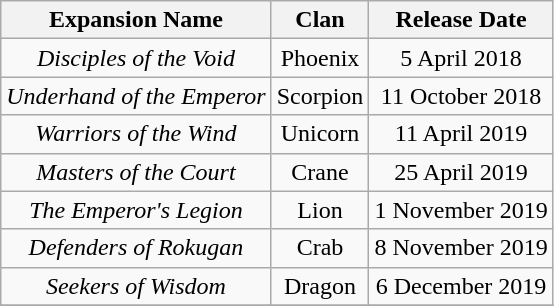<table class="wikitable" style="text-align:center">
<tr>
<th>Expansion Name</th>
<th>Clan</th>
<th>Release Date</th>
</tr>
<tr>
<td><em>Disciples of the Void</em></td>
<td>Phoenix</td>
<td>5 April 2018</td>
</tr>
<tr>
<td><em>Underhand of the Emperor</em></td>
<td>Scorpion</td>
<td>11 October 2018</td>
</tr>
<tr>
<td><em>Warriors of the Wind</em></td>
<td>Unicorn</td>
<td>11 April 2019</td>
</tr>
<tr>
<td><em>Masters of the Court</em></td>
<td>Crane</td>
<td>25 April 2019</td>
</tr>
<tr>
<td><em>The Emperor's Legion</em></td>
<td>Lion</td>
<td>1 November 2019</td>
</tr>
<tr>
<td><em>Defenders of Rokugan</em></td>
<td>Crab</td>
<td>8 November 2019</td>
</tr>
<tr>
<td><em>Seekers of Wisdom</em></td>
<td>Dragon</td>
<td>6 December 2019</td>
</tr>
<tr>
</tr>
</table>
